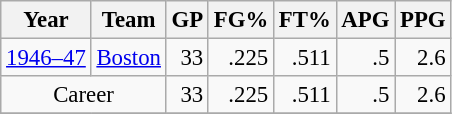<table class="wikitable sortable" style="font-size:95%; text-align:right;">
<tr>
<th>Year</th>
<th>Team</th>
<th>GP</th>
<th>FG%</th>
<th>FT%</th>
<th>APG</th>
<th>PPG</th>
</tr>
<tr>
<td style="text-align:left;"><a href='#'>1946–47</a></td>
<td style="text-align:left;"><a href='#'>Boston</a></td>
<td>33</td>
<td>.225</td>
<td>.511</td>
<td>.5</td>
<td>2.6</td>
</tr>
<tr>
<td style="text-align:center;" colspan="2">Career</td>
<td>33</td>
<td>.225</td>
<td>.511</td>
<td>.5</td>
<td>2.6</td>
</tr>
<tr>
</tr>
</table>
